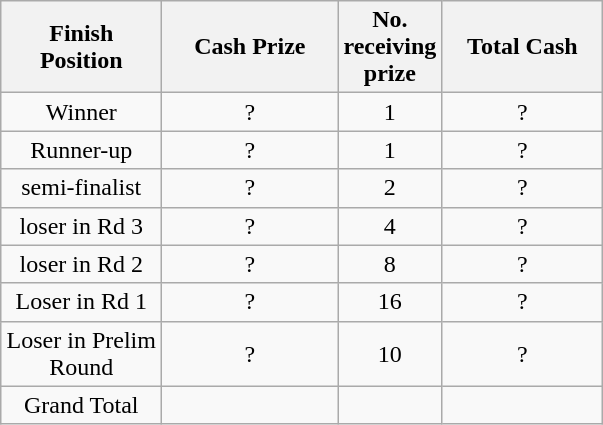<table class="wikitable" style="text-align:center;">
<tr>
<th width=100 abbr="Finish Position">Finish Position</th>
<th width=110 abbr="Cash Prize">Cash Prize</th>
<th width=50 abbr="No. receiving prize">No. receiving prize</th>
<th width=100 abbr="Total Cash">Total Cash</th>
</tr>
<tr>
<td>Winner</td>
<td>?</td>
<td>1</td>
<td>?</td>
</tr>
<tr>
<td>Runner-up</td>
<td>?</td>
<td>1</td>
<td>?</td>
</tr>
<tr>
<td>semi-finalist</td>
<td>?</td>
<td>2</td>
<td>?</td>
</tr>
<tr>
<td>loser in Rd 3</td>
<td>?</td>
<td>4</td>
<td>?</td>
</tr>
<tr>
<td>loser in Rd 2</td>
<td>?</td>
<td>8</td>
<td>?</td>
</tr>
<tr>
<td>Loser in Rd 1</td>
<td>?</td>
<td>16</td>
<td>?</td>
</tr>
<tr>
<td>Loser in Prelim Round</td>
<td>?</td>
<td>10</td>
<td>?</td>
</tr>
<tr>
<td>Grand Total</td>
<td></td>
<td></td>
<td></td>
</tr>
</table>
